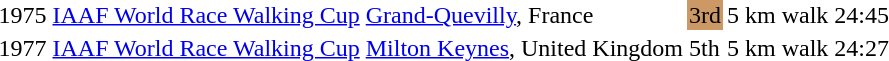<table>
<tr>
<td>1975</td>
<td><a href='#'>IAAF World Race Walking Cup</a></td>
<td><a href='#'>Grand-Quevilly</a>, France</td>
<td bgcolor=cc9966>3rd</td>
<td>5 km walk</td>
<td>24:45</td>
</tr>
<tr>
<td>1977</td>
<td><a href='#'>IAAF World Race Walking Cup</a></td>
<td><a href='#'>Milton Keynes</a>, United Kingdom</td>
<td>5th</td>
<td>5 km walk</td>
<td>24:27</td>
</tr>
</table>
